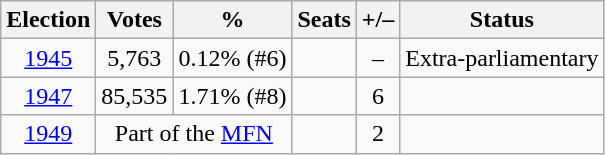<table class=wikitable style=text-align:center>
<tr>
<th>Election</th>
<th>Votes</th>
<th>%</th>
<th>Seats</th>
<th>+/–</th>
<th>Status</th>
</tr>
<tr>
<td><a href='#'>1945</a></td>
<td>5,763</td>
<td>0.12% (#6)</td>
<td></td>
<td>–</td>
<td>Extra-parliamentary</td>
</tr>
<tr>
<td><a href='#'>1947</a></td>
<td>85,535</td>
<td>1.71% (#8)</td>
<td></td>
<td> 6</td>
<td></td>
</tr>
<tr>
<td><a href='#'>1949</a></td>
<td colspan=2>Part of the <a href='#'>MFN</a></td>
<td></td>
<td> 2</td>
<td></td>
</tr>
</table>
